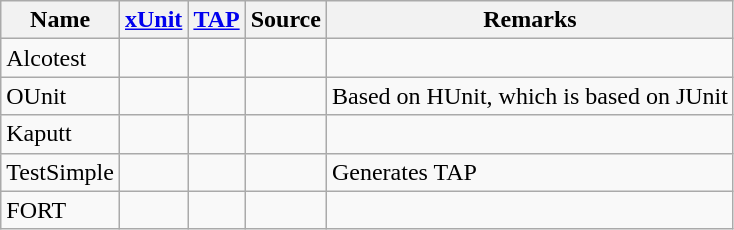<table class="wikitable sortable">
<tr>
<th>Name</th>
<th><a href='#'>xUnit</a></th>
<th><a href='#'>TAP</a></th>
<th>Source</th>
<th>Remarks</th>
</tr>
<tr>
<td>Alcotest</td>
<td></td>
<td></td>
<td></td>
<td></td>
</tr>
<tr>
<td>OUnit</td>
<td></td>
<td></td>
<td></td>
<td>Based on HUnit, which is based on JUnit</td>
</tr>
<tr>
<td>Kaputt</td>
<td></td>
<td></td>
<td></td>
<td></td>
</tr>
<tr>
<td>TestSimple</td>
<td></td>
<td></td>
<td></td>
<td>Generates TAP</td>
</tr>
<tr>
<td>FORT</td>
<td></td>
<td></td>
<td></td>
<td></td>
</tr>
</table>
